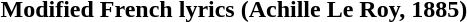<table style="float:left; margin-right:1em">
<tr>
<th>Modified French lyrics (Achille Le Roy, 1885)</th>
</tr>
<tr>
<td></td>
</tr>
</table>
